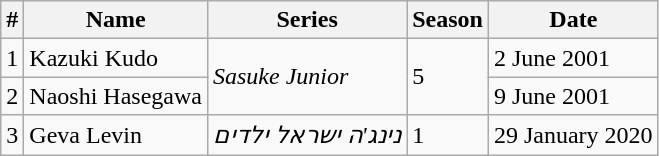<table class="wikitable">
<tr>
<th>#</th>
<th>Name</th>
<th>Series</th>
<th>Season</th>
<th>Date</th>
</tr>
<tr>
<td>1</td>
<td>Kazuki Kudo</td>
<td rowspan="2"><em>Sasuke Junior</em></td>
<td rowspan="2">5</td>
<td>2 June 2001</td>
</tr>
<tr>
<td>2</td>
<td>Naoshi Hasegawa</td>
<td>9 June 2001</td>
</tr>
<tr>
<td>3</td>
<td>Geva Levin</td>
<td><em> נינג'ה ישראל ילדים</em></td>
<td>1</td>
<td>29 January 2020</td>
</tr>
</table>
